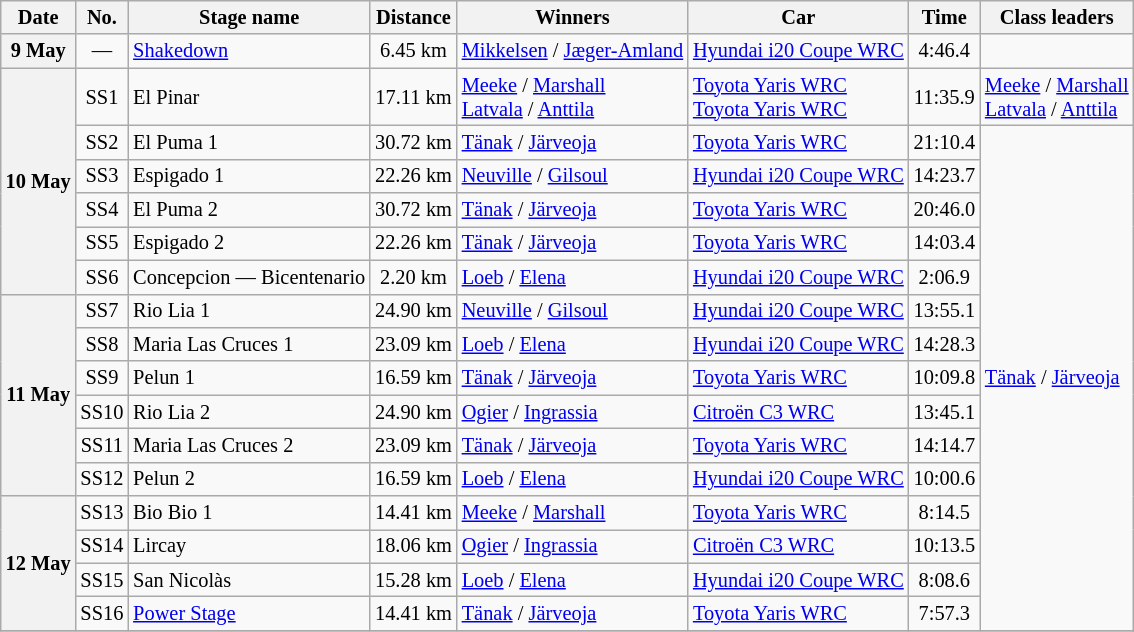<table class="wikitable" style="font-size: 85%;">
<tr>
<th>Date</th>
<th>No.</th>
<th>Stage name</th>
<th>Distance</th>
<th>Winners</th>
<th>Car</th>
<th>Time</th>
<th nowrap>Class leaders</th>
</tr>
<tr>
<th>9 May</th>
<td align="center">—</td>
<td><a href='#'>Shakedown</a></td>
<td align="center">6.45 km</td>
<td nowrap><a href='#'>Mikkelsen</a> / <a href='#'>Jæger-Amland</a></td>
<td nowrap><a href='#'>Hyundai i20 Coupe WRC</a></td>
<td align="center">4:46.4</td>
<td></td>
</tr>
<tr>
<th rowspan="6" nowrap>10 May</th>
<td align="center">SS1</td>
<td>El Pinar</td>
<td align="center">17.11 km</td>
<td><a href='#'>Meeke</a> / <a href='#'>Marshall</a><br><a href='#'>Latvala</a> / <a href='#'>Anttila</a></td>
<td><a href='#'>Toyota Yaris WRC</a><br><a href='#'>Toyota Yaris WRC</a></td>
<td align="center">11:35.9</td>
<td nowrap><a href='#'>Meeke</a> / <a href='#'>Marshall</a><br><a href='#'>Latvala</a> / <a href='#'>Anttila</a></td>
</tr>
<tr>
<td align="center">SS2</td>
<td>El Puma 1</td>
<td align="center">30.72 km</td>
<td><a href='#'>Tänak</a> / <a href='#'>Järveoja</a></td>
<td><a href='#'>Toyota Yaris WRC</a></td>
<td align="center">21:10.4</td>
<td rowspan="15" nowrap><a href='#'>Tänak</a> / <a href='#'>Järveoja</a></td>
</tr>
<tr>
<td align="center">SS3</td>
<td>Espigado 1</td>
<td align="center">22.26 km</td>
<td><a href='#'>Neuville</a> / <a href='#'>Gilsoul</a></td>
<td><a href='#'>Hyundai i20 Coupe WRC</a></td>
<td align="center">14:23.7</td>
</tr>
<tr>
<td align="center">SS4</td>
<td>El Puma 2</td>
<td align="center">30.72 km</td>
<td><a href='#'>Tänak</a> / <a href='#'>Järveoja</a></td>
<td><a href='#'>Toyota Yaris WRC</a></td>
<td align="center">20:46.0</td>
</tr>
<tr>
<td align="center">SS5</td>
<td>Espigado 2</td>
<td align="center">22.26 km</td>
<td><a href='#'>Tänak</a> / <a href='#'>Järveoja</a></td>
<td><a href='#'>Toyota Yaris WRC</a></td>
<td align="center">14:03.4</td>
</tr>
<tr>
<td align="center">SS6</td>
<td nowrap>Concepcion — Bicentenario</td>
<td align="center">2.20 km</td>
<td><a href='#'>Loeb</a> / <a href='#'>Elena</a></td>
<td><a href='#'>Hyundai i20 Coupe WRC</a></td>
<td align="center">2:06.9</td>
</tr>
<tr>
<th rowspan="6">11 May</th>
<td align="center">SS7</td>
<td>Rio Lia 1</td>
<td align="center">24.90 km</td>
<td><a href='#'>Neuville</a> / <a href='#'>Gilsoul</a></td>
<td><a href='#'>Hyundai i20 Coupe WRC</a></td>
<td align="center">13:55.1</td>
</tr>
<tr>
<td align="center">SS8</td>
<td>Maria Las Cruces 1</td>
<td align="center">23.09 km</td>
<td><a href='#'>Loeb</a> / <a href='#'>Elena</a></td>
<td><a href='#'>Hyundai i20 Coupe WRC</a></td>
<td align="center">14:28.3</td>
</tr>
<tr>
<td align="center">SS9</td>
<td>Pelun 1</td>
<td align="center">16.59 km</td>
<td><a href='#'>Tänak</a> / <a href='#'>Järveoja</a></td>
<td><a href='#'>Toyota Yaris WRC</a></td>
<td align="center">10:09.8</td>
</tr>
<tr>
<td align="center">SS10</td>
<td>Rio Lia 2</td>
<td align="center">24.90 km</td>
<td><a href='#'>Ogier</a> / <a href='#'>Ingrassia</a></td>
<td><a href='#'>Citroën C3 WRC</a></td>
<td align="center">13:45.1</td>
</tr>
<tr>
<td align="center">SS11</td>
<td>Maria Las Cruces 2</td>
<td align="center">23.09 km</td>
<td><a href='#'>Tänak</a> / <a href='#'>Järveoja</a></td>
<td><a href='#'>Toyota Yaris WRC</a></td>
<td align="center">14:14.7</td>
</tr>
<tr>
<td align="center">SS12</td>
<td>Pelun 2</td>
<td align="center">16.59 km</td>
<td><a href='#'>Loeb</a> / <a href='#'>Elena</a></td>
<td><a href='#'>Hyundai i20 Coupe WRC</a></td>
<td align="center">10:00.6</td>
</tr>
<tr>
<th rowspan="4">12 May</th>
<td align="center">SS13</td>
<td>Bio Bio 1</td>
<td align="center">14.41 km</td>
<td><a href='#'>Meeke</a> / <a href='#'>Marshall</a></td>
<td><a href='#'>Toyota Yaris WRC</a></td>
<td align="center">8:14.5</td>
</tr>
<tr>
<td align="center">SS14</td>
<td>Lircay</td>
<td align="center">18.06 km</td>
<td><a href='#'>Ogier</a> / <a href='#'>Ingrassia</a></td>
<td><a href='#'>Citroën C3 WRC</a></td>
<td align="center">10:13.5</td>
</tr>
<tr>
<td align="center">SS15</td>
<td>San Nicolàs</td>
<td align="center">15.28 km</td>
<td><a href='#'>Loeb</a> / <a href='#'>Elena</a></td>
<td><a href='#'>Hyundai i20 Coupe WRC</a></td>
<td align="center">8:08.6</td>
</tr>
<tr>
<td align="center">SS16</td>
<td><a href='#'>Power Stage</a></td>
<td align="center">14.41 km</td>
<td><a href='#'>Tänak</a> / <a href='#'>Järveoja</a></td>
<td><a href='#'>Toyota Yaris WRC</a></td>
<td align="center">7:57.3</td>
</tr>
<tr>
</tr>
</table>
